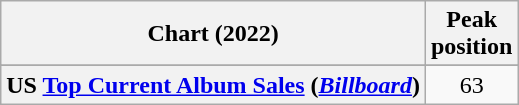<table class="wikitable sortable plainrowheaders" style="text-align:center">
<tr>
<th scope="col">Chart (2022)</th>
<th scope="col">Peak<br>position</th>
</tr>
<tr>
</tr>
<tr>
</tr>
<tr>
</tr>
<tr>
</tr>
<tr>
</tr>
<tr>
</tr>
<tr>
</tr>
<tr>
<th scope="row">US <a href='#'>Top Current Album Sales</a> (<em><a href='#'>Billboard</a></em>)</th>
<td>63</td>
</tr>
</table>
